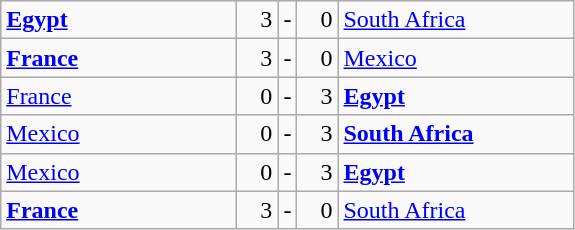<table class="wikitable">
<tr>
<td width=150> <strong><a href='#'>Egypt</a></strong></td>
<td width=20 align="right">3</td>
<td>-</td>
<td width=20 align="right">0</td>
<td width=150> <a href='#'>South Africa</a></td>
</tr>
<tr>
<td> <strong><a href='#'>France</a></strong></td>
<td align="right">3</td>
<td>-</td>
<td align="right">0</td>
<td> <a href='#'>Mexico</a></td>
</tr>
<tr>
<td> <a href='#'>France</a></td>
<td align="right">0</td>
<td>-</td>
<td align="right">3</td>
<td> <strong><a href='#'>Egypt</a></strong></td>
</tr>
<tr>
<td> <a href='#'>Mexico</a></td>
<td align="right">0</td>
<td>-</td>
<td align="right">3</td>
<td> <strong><a href='#'>South Africa</a></strong></td>
</tr>
<tr>
<td> <a href='#'>Mexico</a></td>
<td align="right">0</td>
<td>-</td>
<td align="right">3</td>
<td><strong> <a href='#'>Egypt</a></strong></td>
</tr>
<tr>
<td> <strong><a href='#'>France</a></strong></td>
<td align="right">3</td>
<td>-</td>
<td align="right">0</td>
<td> <a href='#'>South Africa</a></td>
</tr>
</table>
